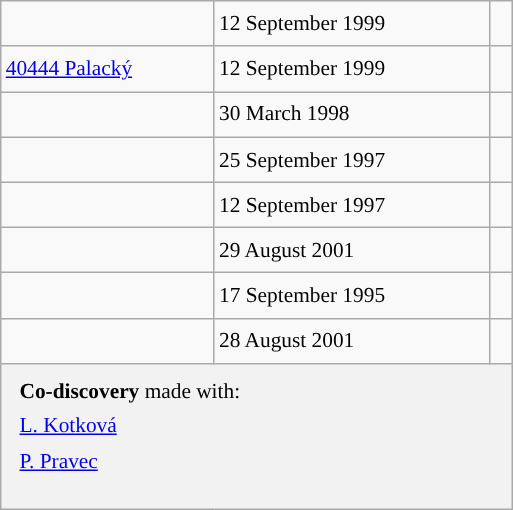<table class="wikitable" style="font-size: 89%; float: left; width: 24em; margin-right: 1em; line-height: 1.65em !important; height: 324px;">
<tr>
<td></td>
<td>12 September 1999</td>
<td> </td>
</tr>
<tr>
<td><a href='#'>40444 Palacký</a></td>
<td>12 September 1999</td>
<td> </td>
</tr>
<tr>
<td></td>
<td>30 March 1998</td>
<td> </td>
</tr>
<tr>
<td></td>
<td>25 September 1997</td>
<td> </td>
</tr>
<tr>
<td></td>
<td>12 September 1997</td>
<td> </td>
</tr>
<tr>
<td></td>
<td>29 August 2001</td>
<td> </td>
</tr>
<tr>
<td></td>
<td>17 September 1995</td>
<td></td>
</tr>
<tr>
<td></td>
<td>28 August 2001</td>
<td> </td>
</tr>
<tr>
<th colspan=3 style="font-weight: normal; text-align: left; padding: 6px 12px 20px 12px;"><strong>Co-discovery</strong> made with:<br> <a href='#'>L. Kotková</a><br> <a href='#'>P. Pravec</a></th>
</tr>
</table>
